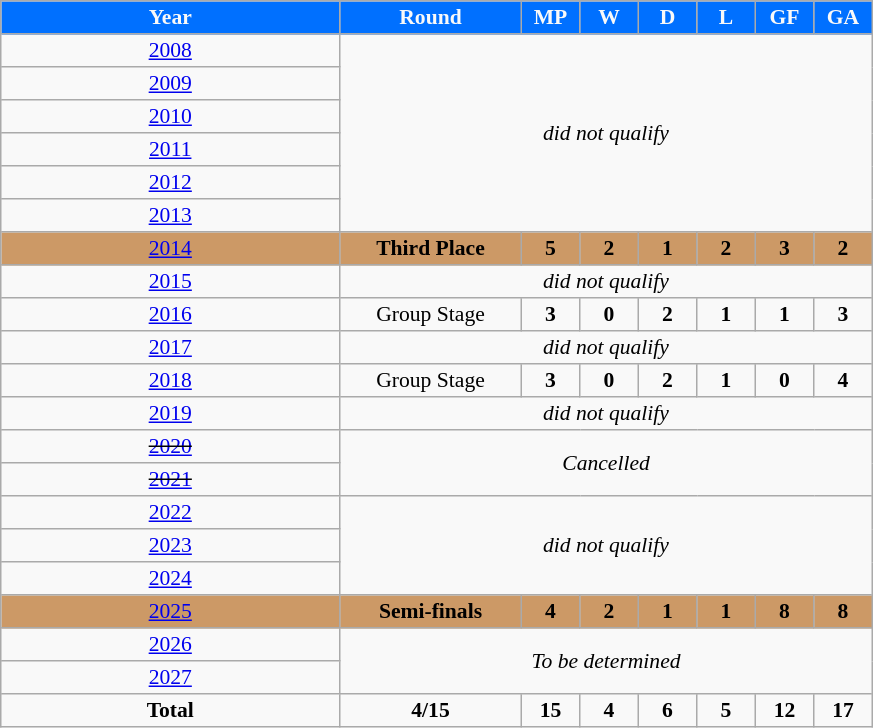<table align=border border=1 cellpadding="2" cellspacing="0" style="background: #f9f9f9; border: 1px #aaa solid; border-collapse: collapse; font-size: 90%; text-align: center;">
<tr align=center bgcolor=#0070FF style="color:#f9f9f9;">
<th width="221">Year</th>
<th width="116">Round</th>
<th width="34">MP</th>
<th width="34">W</th>
<th width="34">D</th>
<th width="34">L</th>
<th width="34">GF</th>
<th width="34">GA</th>
</tr>
<tr>
<td> <a href='#'>2008</a></td>
<td rowspan=6 colspan=7><em>did not qualify</em></td>
</tr>
<tr>
<td> <a href='#'>2009</a></td>
</tr>
<tr>
<td> <a href='#'>2010</a></td>
</tr>
<tr>
<td> <a href='#'>2011</a></td>
</tr>
<tr>
<td> <a href='#'>2012</a></td>
</tr>
<tr>
<td> <a href='#'>2013</a></td>
</tr>
<tr style="background:#c96;">
<td> <a href='#'>2014</a></td>
<td><strong>Third Place</strong></td>
<td><strong>5</strong></td>
<td><strong>2</strong></td>
<td><strong>1</strong></td>
<td><strong>2</strong></td>
<td><strong>3</strong></td>
<td><strong>2</strong></td>
</tr>
<tr>
<td> <a href='#'>2015</a></td>
<td colspan=7><em>did not qualify</em></td>
</tr>
<tr>
<td> <a href='#'>2016</a></td>
<td>Group Stage</td>
<td><strong>3</strong></td>
<td><strong>0</strong></td>
<td><strong>2</strong></td>
<td><strong>1</strong></td>
<td><strong>1</strong></td>
<td><strong>3</strong></td>
</tr>
<tr>
<td> <a href='#'>2017</a></td>
<td rowspan=1 colspan=8><em>did not qualify</em></td>
</tr>
<tr>
<td> <a href='#'>2018</a></td>
<td>Group Stage</td>
<td><strong>3</strong></td>
<td><strong>0</strong></td>
<td><strong>2</strong></td>
<td><strong>1</strong></td>
<td><strong>0</strong></td>
<td><strong>4</strong></td>
</tr>
<tr>
<td> <a href='#'>2019</a></td>
<td colspan=7><em>did not qualify</em></td>
</tr>
<tr>
<td> <s><a href='#'>2020</a></s></td>
<td rowspan=2 colspan=7><em>Cancelled</em></td>
</tr>
<tr>
<td> <s><a href='#'>2021</a></s></td>
</tr>
<tr>
<td> <a href='#'>2022</a></td>
<td rowspan=3 colspan=7><em>did not qualify</em></td>
</tr>
<tr>
<td> <a href='#'>2023</a></td>
</tr>
<tr>
<td> <a href='#'>2024</a></td>
</tr>
<tr style="background:#c96;">
<td> <a href='#'>2025</a></td>
<td><strong>Semi-finals</strong></td>
<td><strong>4</strong></td>
<td><strong>2</strong></td>
<td><strong>1</strong></td>
<td><strong>1</strong></td>
<td><strong>8</strong></td>
<td><strong>8</strong></td>
</tr>
<tr>
<td> <a href='#'>2026</a></td>
<td colspan=8 rowspan=2><em>To be determined</em></td>
</tr>
<tr>
<td> <a href='#'>2027</a></td>
</tr>
<tr>
<td><strong>Total</strong></td>
<td><strong>4/15</strong></td>
<td><strong>15</strong></td>
<td><strong>4</strong></td>
<td><strong>6</strong></td>
<td><strong>5</strong></td>
<td><strong>12</strong></td>
<td><strong>17</strong></td>
</tr>
</table>
